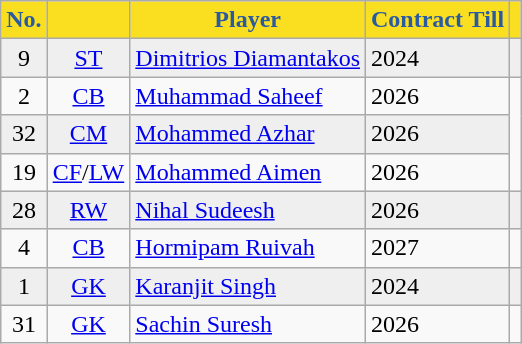<table class="wikitable">
<tr>
<th style="background:#FADF20; color:#2A5AA1;">No.</th>
<th style="background:#FADF20; color:#2A5AA1;"></th>
<th style="background:#FADF20; color:#2A5AA1;">Player</th>
<th style="background:#FADF20; color:#2A5AA1;">Contract Till</th>
<th style="background:#FADF20; color:#2A5AA1;"></th>
</tr>
<tr bgcolor="#EFEFEF">
<td style="text-align:center;">9</td>
<td style="text-align:center;"><a href='#'>ST</a></td>
<td> <a href='#'>Dimitrios Diamantakos</a></td>
<td>2024</td>
<td></td>
</tr>
<tr>
<td style="text-align:center;">2</td>
<td style="text-align:center;"><a href='#'>CB</a></td>
<td> <a href='#'>Muhammad Saheef</a></td>
<td>2026</td>
<td rowspan="3"></td>
</tr>
<tr bgcolor="#EFEFEF">
<td style="text-align:center;">32</td>
<td style="text-align:center;"><a href='#'>CM</a></td>
<td> <a href='#'>Mohammed Azhar</a></td>
<td>2026</td>
</tr>
<tr>
<td style="text-align:center;">19</td>
<td style="text-align:center;"><a href='#'>CF</a>/<a href='#'>LW</a></td>
<td> <a href='#'>Mohammed Aimen</a></td>
<td>2026</td>
</tr>
<tr bgcolor="#EFEFEF">
<td style="text-align:center;">28</td>
<td style="text-align:center;"><a href='#'>RW</a></td>
<td> <a href='#'>Nihal Sudeesh</a></td>
<td>2026</td>
<td></td>
</tr>
<tr>
<td style="text-align:center;">4</td>
<td style="text-align:center;"><a href='#'>CB</a></td>
<td> <a href='#'>Hormipam Ruivah</a></td>
<td>2027</td>
<td></td>
</tr>
<tr bgcolor="#EFEFEF">
<td style="text-align:center;">1</td>
<td style="text-align:center;"><a href='#'>GK</a></td>
<td> <a href='#'>Karanjit Singh</a></td>
<td>2024</td>
<td></td>
</tr>
<tr>
<td style="text-align:center;">31</td>
<td style="text-align:center;"><a href='#'>GK</a></td>
<td> <a href='#'>Sachin Suresh</a></td>
<td>2026</td>
<td></td>
</tr>
</table>
